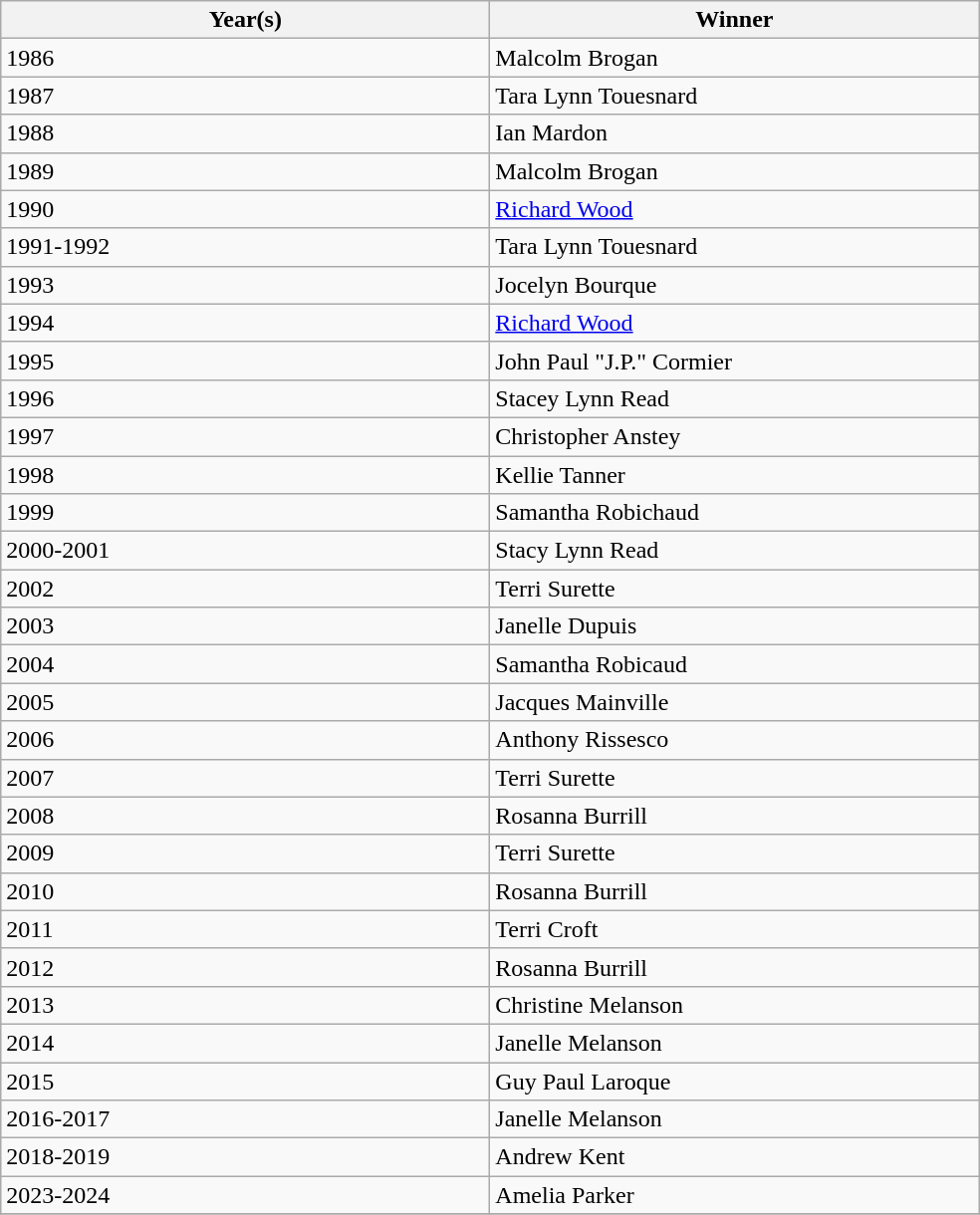<table class="wikitable" style="text-align: left;margin:0px;">
<tr>
<th style="width:20em;">Year(s)</th>
<th style="width:20em;">Winner</th>
</tr>
<tr>
<td>1986</td>
<td>Malcolm Brogan</td>
</tr>
<tr>
<td>1987</td>
<td>Tara Lynn Touesnard</td>
</tr>
<tr>
<td>1988</td>
<td>Ian Mardon</td>
</tr>
<tr>
<td>1989</td>
<td>Malcolm Brogan</td>
</tr>
<tr>
<td>1990</td>
<td><a href='#'>Richard Wood</a></td>
</tr>
<tr>
<td>1991-1992</td>
<td>Tara Lynn Touesnard</td>
</tr>
<tr>
<td>1993</td>
<td>Jocelyn Bourque</td>
</tr>
<tr>
<td>1994</td>
<td><a href='#'>Richard Wood</a></td>
</tr>
<tr>
<td>1995</td>
<td>John Paul "J.P." Cormier</td>
</tr>
<tr>
<td>1996</td>
<td>Stacey Lynn Read</td>
</tr>
<tr>
<td>1997</td>
<td>Christopher Anstey</td>
</tr>
<tr>
<td>1998</td>
<td>Kellie Tanner</td>
</tr>
<tr>
<td>1999</td>
<td>Samantha Robichaud</td>
</tr>
<tr>
<td>2000-2001</td>
<td>Stacy Lynn Read</td>
</tr>
<tr>
<td>2002</td>
<td>Terri Surette</td>
</tr>
<tr>
<td>2003</td>
<td>Janelle Dupuis</td>
</tr>
<tr>
<td>2004</td>
<td>Samantha Robicaud</td>
</tr>
<tr>
<td>2005</td>
<td>Jacques Mainville</td>
</tr>
<tr>
<td>2006</td>
<td>Anthony Rissesco</td>
</tr>
<tr>
<td>2007</td>
<td>Terri Surette</td>
</tr>
<tr>
<td>2008</td>
<td>Rosanna Burrill</td>
</tr>
<tr>
<td>2009</td>
<td>Terri Surette</td>
</tr>
<tr>
<td>2010</td>
<td>Rosanna Burrill</td>
</tr>
<tr>
<td>2011</td>
<td>Terri Croft</td>
</tr>
<tr>
<td>2012</td>
<td>Rosanna Burrill</td>
</tr>
<tr>
<td>2013</td>
<td>Christine Melanson</td>
</tr>
<tr>
<td>2014</td>
<td>Janelle Melanson</td>
</tr>
<tr>
<td>2015</td>
<td>Guy Paul Laroque</td>
</tr>
<tr>
<td>2016-2017</td>
<td>Janelle Melanson</td>
</tr>
<tr>
<td>2018-2019</td>
<td>Andrew Kent</td>
</tr>
<tr>
<td>2023-2024</td>
<td>Amelia Parker</td>
</tr>
<tr>
</tr>
</table>
